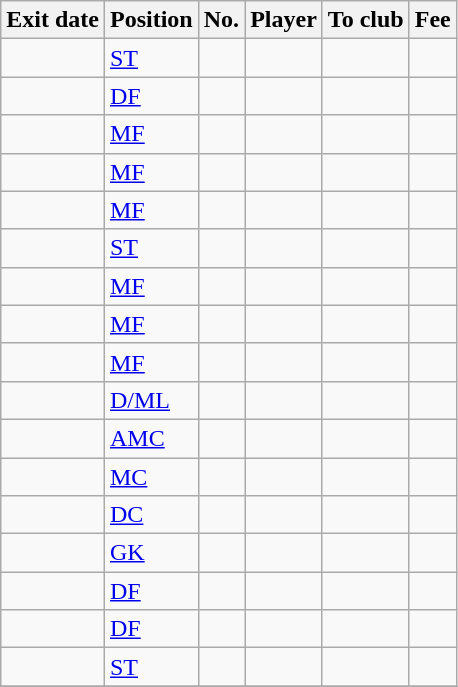<table class="wikitable sortable">
<tr>
<th>Exit date</th>
<th>Position</th>
<th>No.</th>
<th>Player</th>
<th>To club</th>
<th>Fee</th>
</tr>
<tr>
<td></td>
<td><a href='#'>ST</a></td>
<td></td>
<td></td>
<td></td>
<td></td>
</tr>
<tr>
<td></td>
<td><a href='#'>DF</a></td>
<td></td>
<td></td>
<td></td>
<td></td>
</tr>
<tr>
<td></td>
<td><a href='#'>MF</a></td>
<td></td>
<td></td>
<td></td>
<td></td>
</tr>
<tr>
<td></td>
<td><a href='#'>MF</a></td>
<td></td>
<td></td>
<td></td>
<td></td>
</tr>
<tr>
<td></td>
<td><a href='#'>MF</a></td>
<td></td>
<td></td>
<td></td>
<td></td>
</tr>
<tr>
<td></td>
<td><a href='#'>ST</a></td>
<td></td>
<td></td>
<td></td>
<td></td>
</tr>
<tr>
<td></td>
<td><a href='#'>MF</a></td>
<td></td>
<td></td>
<td></td>
<td></td>
</tr>
<tr>
<td></td>
<td><a href='#'>MF</a></td>
<td></td>
<td></td>
<td></td>
<td></td>
</tr>
<tr>
<td></td>
<td><a href='#'>MF</a></td>
<td></td>
<td></td>
<td></td>
<td></td>
</tr>
<tr>
<td></td>
<td><a href='#'>D/ML</a></td>
<td></td>
<td></td>
<td></td>
<td></td>
</tr>
<tr>
<td></td>
<td><a href='#'>AMC</a></td>
<td></td>
<td></td>
<td></td>
<td></td>
</tr>
<tr>
<td></td>
<td><a href='#'>MC</a></td>
<td></td>
<td></td>
<td></td>
<td></td>
</tr>
<tr>
<td></td>
<td><a href='#'>DC</a></td>
<td></td>
<td></td>
<td></td>
<td></td>
</tr>
<tr>
<td></td>
<td><a href='#'>GK</a></td>
<td></td>
<td></td>
<td></td>
<td></td>
</tr>
<tr>
<td></td>
<td><a href='#'>DF</a></td>
<td></td>
<td></td>
<td></td>
<td></td>
</tr>
<tr>
<td></td>
<td><a href='#'>DF</a></td>
<td></td>
<td></td>
<td></td>
<td></td>
</tr>
<tr>
<td></td>
<td><a href='#'>ST</a></td>
<td></td>
<td></td>
<td></td>
<td></td>
</tr>
<tr>
</tr>
</table>
